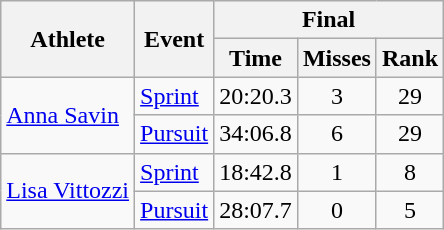<table class="wikitable">
<tr>
<th rowspan="2">Athlete</th>
<th rowspan="2">Event</th>
<th colspan="3">Final</th>
</tr>
<tr>
<th>Time</th>
<th>Misses</th>
<th>Rank</th>
</tr>
<tr>
<td rowspan="2"><a href='#'>Anna Savin</a></td>
<td><a href='#'>Sprint</a></td>
<td align="center">20:20.3</td>
<td align="center">3</td>
<td align="center">29</td>
</tr>
<tr>
<td><a href='#'>Pursuit</a></td>
<td align="center">34:06.8</td>
<td align="center">6</td>
<td align="center">29</td>
</tr>
<tr>
<td rowspan="2"><a href='#'>Lisa Vittozzi</a></td>
<td><a href='#'>Sprint</a></td>
<td align="center">18:42.8</td>
<td align="center">1</td>
<td align="center">8</td>
</tr>
<tr>
<td><a href='#'>Pursuit</a></td>
<td align="center">28:07.7</td>
<td align="center">0</td>
<td align="center">5</td>
</tr>
</table>
